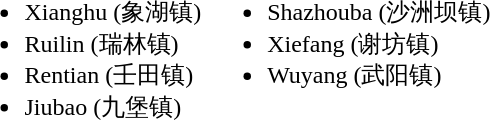<table>
<tr>
<td valign="top"><br><ul><li>Xianghu (象湖镇)</li><li>Ruilin (瑞林镇)</li><li>Rentian (壬田镇)</li><li>Jiubao (九堡镇)</li></ul></td>
<td valign="top"><br><ul><li>Shazhouba (沙洲坝镇)</li><li>Xiefang (谢坊镇)</li><li>Wuyang (武阳镇)</li></ul></td>
</tr>
</table>
